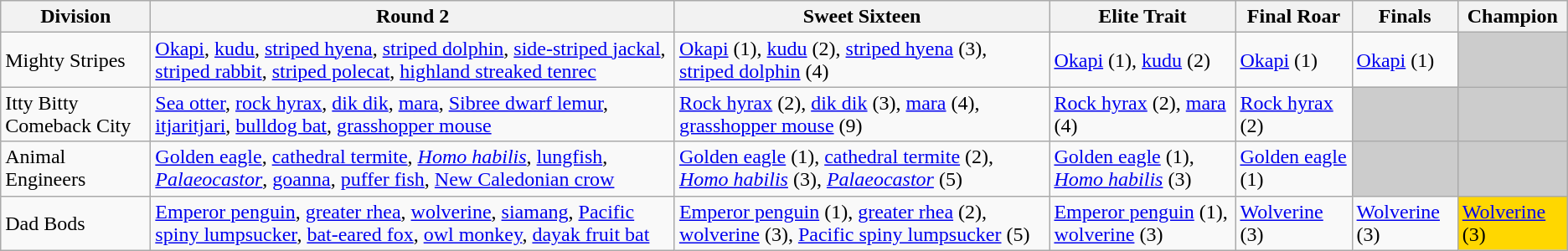<table class="wikitable">
<tr>
<th>Division</th>
<th>Round 2</th>
<th>Sweet Sixteen</th>
<th>Elite Trait</th>
<th>Final Roar</th>
<th>Finals</th>
<th>Champion</th>
</tr>
<tr>
<td>Mighty Stripes</td>
<td><a href='#'>Okapi</a>, <a href='#'>kudu</a>, <a href='#'>striped hyena</a>, <a href='#'>striped dolphin</a>, <a href='#'>side-striped jackal</a>, <a href='#'>striped rabbit</a>, <a href='#'>striped polecat</a>, <a href='#'>highland streaked tenrec</a></td>
<td><a href='#'>Okapi</a> (1), <a href='#'>kudu</a> (2), <a href='#'>striped hyena</a> (3), <a href='#'>striped dolphin</a> (4)</td>
<td><a href='#'>Okapi</a> (1), <a href='#'>kudu</a> (2)</td>
<td><a href='#'>Okapi</a> (1)</td>
<td><a href='#'>Okapi</a> (1)</td>
<td style="background:#ccc;"></td>
</tr>
<tr>
<td>Itty Bitty Comeback City</td>
<td><a href='#'>Sea otter</a>, <a href='#'>rock hyrax</a>, <a href='#'>dik dik</a>, <a href='#'>mara</a>, <a href='#'>Sibree dwarf lemur</a>, <a href='#'>itjaritjari</a>, <a href='#'>bulldog bat</a>, <a href='#'>grasshopper mouse</a></td>
<td><a href='#'>Rock hyrax</a> (2), <a href='#'>dik dik</a> (3), <a href='#'>mara</a> (4), <a href='#'>grasshopper mouse</a> (9)</td>
<td><a href='#'>Rock hyrax</a> (2), <a href='#'>mara</a> (4)</td>
<td><a href='#'>Rock hyrax</a> (2)</td>
<td style="background:#ccc;"></td>
<td style="background:#ccc;"></td>
</tr>
<tr>
<td>Animal Engineers</td>
<td><a href='#'>Golden eagle</a>, <a href='#'>cathedral termite</a>, <em><a href='#'>Homo habilis</a></em>, <a href='#'>lungfish</a>, <em><a href='#'>Palaeocastor</a></em>, <a href='#'>goanna</a>, <a href='#'>puffer fish</a>, <a href='#'>New Caledonian crow</a></td>
<td><a href='#'>Golden eagle</a> (1), <a href='#'>cathedral termite</a> (2), <em><a href='#'>Homo habilis</a></em> (3), <em><a href='#'>Palaeocastor</a></em> (5)</td>
<td><a href='#'>Golden eagle</a> (1), <em><a href='#'>Homo habilis</a></em> (3)</td>
<td><a href='#'>Golden eagle</a> (1)</td>
<td style="background:#ccc;"></td>
<td style="background:#ccc;"></td>
</tr>
<tr>
<td>Dad Bods</td>
<td><a href='#'>Emperor penguin</a>, <a href='#'>greater rhea</a>, <a href='#'>wolverine</a>, <a href='#'>siamang</a>, <a href='#'>Pacific spiny lumpsucker</a>, <a href='#'>bat-eared fox</a>, <a href='#'>owl monkey</a>, <a href='#'>dayak fruit bat</a></td>
<td><a href='#'>Emperor penguin</a> (1), <a href='#'>greater rhea</a> (2), <a href='#'>wolverine</a> (3), <a href='#'>Pacific spiny lumpsucker</a> (5)</td>
<td><a href='#'>Emperor penguin</a> (1), <a href='#'>wolverine</a> (3)</td>
<td><a href='#'>Wolverine</a> (3)</td>
<td><a href='#'>Wolverine</a> (3)</td>
<td style="background:gold;"><a href='#'>Wolverine</a> (3)</td>
</tr>
</table>
